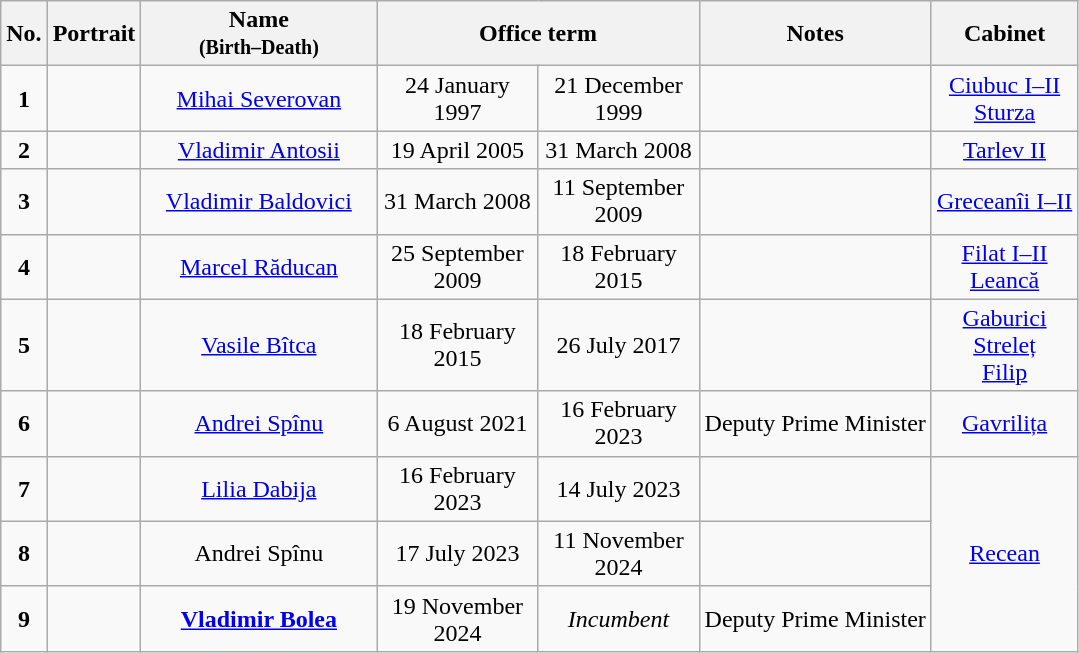<table class="wikitable" style="text-align:center;">
<tr>
<th>No.</th>
<th scope="col">Portrait</th>
<th scope="col">Name<br><small>(Birth–Death)</small></th>
<th colspan="2" scope="col">Office term</th>
<th>Notes</th>
<th>Cabinet</th>
</tr>
<tr>
<td><strong>1</strong></td>
<td></td>
<td width="150" style="text-align: center;"><a href='#'>Mihai Severovan</a><br></td>
<td width="100" style="text-align: center;">24 January 1997</td>
<td width="100" style="text-align: center;">21 December 1999</td>
<td></td>
<td><a href='#'>Ciubuc  I–II</a><br><a href='#'>Sturza</a></td>
</tr>
<tr>
<td><strong>2</strong></td>
<td></td>
<td width="150" style="text-align: center;"><a href='#'>Vladimir Antosii</a><br></td>
<td width="100" style="text-align: center;">19 April 2005</td>
<td width="100" style="text-align: center;">31 March 2008</td>
<td></td>
<td><a href='#'>Tarlev II</a></td>
</tr>
<tr>
<td><strong>3</strong></td>
<td></td>
<td width="150" style="text-align: center;"><a href='#'>Vladimir Baldovici</a><br></td>
<td width="100" style="text-align: center;">31 March 2008</td>
<td width="100" style="text-align: center;">11 September 2009</td>
<td></td>
<td><a href='#'>Greceanîi I–</a><a href='#'>II</a></td>
</tr>
<tr>
<td><strong>4</strong></td>
<td></td>
<td width="150" style="text-align: center;"><a href='#'>Marcel Răducan</a><br></td>
<td width="100" style="text-align: center;">25 September 2009</td>
<td width="100" style="text-align: center;">18 February 2015</td>
<td></td>
<td><a href='#'>Filat I–</a><a href='#'>II</a><br><a href='#'>Leancă</a></td>
</tr>
<tr>
<td><strong>5</strong></td>
<td></td>
<td width="150" style="text-align: center;"><a href='#'>Vasile Bîtca</a><br></td>
<td width="100" style="text-align: center;">18 February 2015</td>
<td width="100" style="text-align: center;">26 July 2017</td>
<td></td>
<td><a href='#'>Gaburici</a><br><a href='#'>Streleț</a><br><a href='#'>Filip</a></td>
</tr>
<tr>
<td><strong>6</strong></td>
<td></td>
<td width="150" style="text-align: center;"><a href='#'>Andrei Spînu</a><br></td>
<td width="100" style="text-align: center;">6 August 2021</td>
<td width="100" style="text-align: center;">16 February 2023</td>
<td>Deputy Prime Minister</td>
<td><a href='#'>Gavrilița</a></td>
</tr>
<tr>
<td><strong>7</strong></td>
<td></td>
<td width="150" style="text-align: center;"><a href='#'>Lilia Dabija</a><br></td>
<td width="100" style="text-align: center;">16 February 2023</td>
<td width="100" style="text-align: center;">14 July 2023</td>
<td></td>
<td rowspan="3"><a href='#'>Recean</a></td>
</tr>
<tr>
<td><strong>8</strong></td>
<td></td>
<td width="150" style="text-align: center;">Andrei Spînu<br></td>
<td width="100" style="text-align: center;">17 July 2023</td>
<td width="100" style="text-align: center;">11 November 2024</td>
<td></td>
</tr>
<tr>
<td><strong>9</strong></td>
<td></td>
<td><strong><a href='#'>Vladimir Bolea</a></strong><br></td>
<td>19 November 2024</td>
<td><em>Incumbent</em></td>
<td>Deputy Prime Minister</td>
</tr>
</table>
